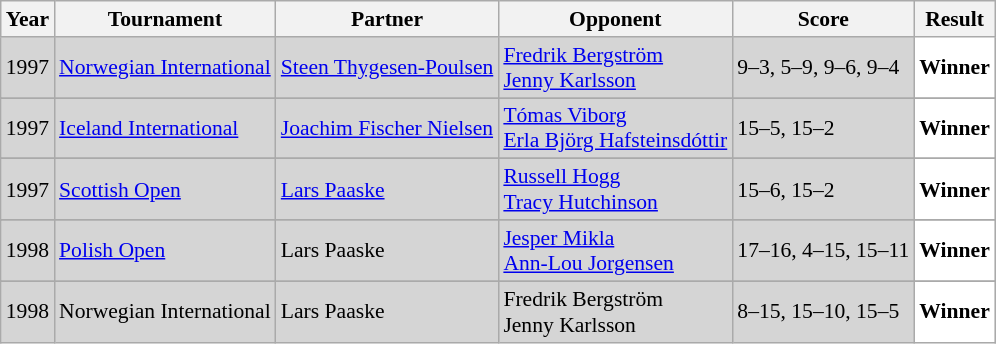<table class="sortable wikitable" style="font-size: 90%;">
<tr>
<th>Year</th>
<th>Tournament</th>
<th>Partner</th>
<th>Opponent</th>
<th>Score</th>
<th>Result</th>
</tr>
<tr style="background:#D5D5D5">
<td align="center">1997</td>
<td align="left"><a href='#'>Norwegian International</a></td>
<td align="left"> <a href='#'>Steen Thygesen-Poulsen</a></td>
<td align="left"> <a href='#'>Fredrik Bergström</a><br>  <a href='#'>Jenny Karlsson</a></td>
<td align="left">9–3, 5–9, 9–6, 9–4</td>
<td style="text-align:left; background:white"> <strong>Winner</strong></td>
</tr>
<tr>
</tr>
<tr style="background:#D5D5D5">
<td align="center">1997</td>
<td align="left"><a href='#'>Iceland International</a></td>
<td align="left"> <a href='#'>Joachim Fischer Nielsen</a></td>
<td align="left"> <a href='#'>Tómas Viborg</a> <br>  <a href='#'>Erla Björg Hafsteinsdóttir</a></td>
<td align="left">15–5, 15–2</td>
<td style="text-align:left; background:white"> <strong>Winner</strong></td>
</tr>
<tr>
</tr>
<tr style="background:#D5D5D5">
<td align="center">1997</td>
<td align="left"><a href='#'>Scottish Open</a></td>
<td align="left"> <a href='#'>Lars Paaske</a></td>
<td align="left"> <a href='#'>Russell Hogg</a><br>  <a href='#'>Tracy Hutchinson</a></td>
<td align="left">15–6, 15–2</td>
<td style="text-align:left; background:white"> <strong>Winner</strong></td>
</tr>
<tr>
</tr>
<tr style="background:#D5D5D5">
<td align="center">1998</td>
<td align="left"><a href='#'>Polish Open</a></td>
<td align="left"> Lars Paaske</td>
<td align="left"> <a href='#'>Jesper Mikla</a><br>  <a href='#'>Ann-Lou Jorgensen</a></td>
<td align="left">17–16, 4–15, 15–11</td>
<td style="text-align:left; background:white"> <strong>Winner</strong></td>
</tr>
<tr>
</tr>
<tr style="background:#D5D5D5">
<td align="center">1998</td>
<td align="left">Norwegian International</td>
<td align="left"> Lars Paaske</td>
<td align="left"> Fredrik Bergström<br>  Jenny Karlsson</td>
<td align="left">8–15, 15–10, 15–5</td>
<td style="text-align:left; background:white"> <strong>Winner</strong></td>
</tr>
</table>
